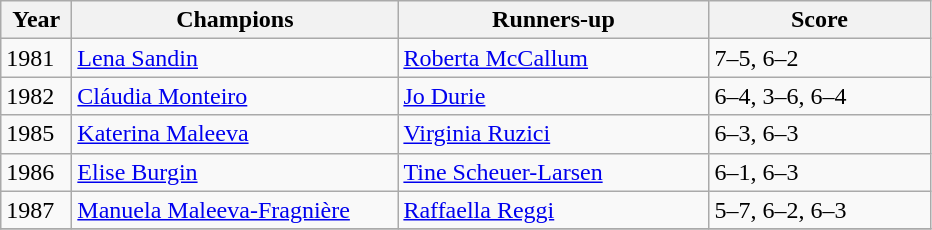<table class="wikitable">
<tr>
<th style="width:40px">Year</th>
<th style="width:210px">Champions</th>
<th style="width:200px">Runners-up</th>
<th style="width:140px" class="unsortable">Score</th>
</tr>
<tr>
<td>1981</td>
<td> <a href='#'>Lena Sandin</a></td>
<td> <a href='#'>Roberta McCallum</a></td>
<td>7–5, 6–2</td>
</tr>
<tr>
<td>1982</td>
<td> <a href='#'>Cláudia Monteiro</a></td>
<td> <a href='#'>Jo Durie</a></td>
<td>6–4, 3–6, 6–4</td>
</tr>
<tr>
<td>1985</td>
<td> <a href='#'>Katerina Maleeva</a></td>
<td> <a href='#'>Virginia Ruzici</a></td>
<td>6–3, 6–3</td>
</tr>
<tr>
<td>1986</td>
<td> <a href='#'>Elise Burgin</a></td>
<td> <a href='#'>Tine Scheuer-Larsen</a></td>
<td>6–1, 6–3</td>
</tr>
<tr>
<td>1987</td>
<td> <a href='#'>Manuela Maleeva-Fragnière</a></td>
<td> <a href='#'>Raffaella Reggi</a></td>
<td>5–7, 6–2, 6–3</td>
</tr>
<tr>
</tr>
</table>
